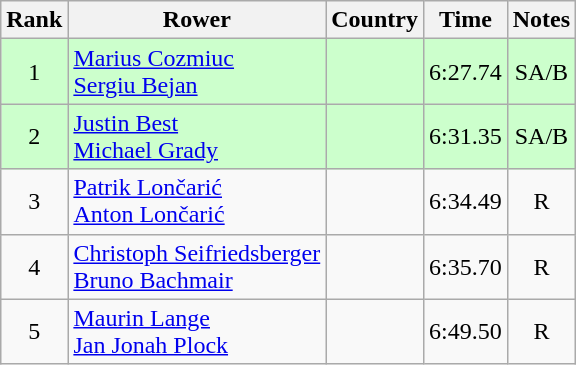<table class="wikitable" style="text-align:center">
<tr>
<th>Rank</th>
<th>Rower</th>
<th>Country</th>
<th>Time</th>
<th>Notes</th>
</tr>
<tr bgcolor=ccffcc>
<td>1</td>
<td align="left"><a href='#'>Marius Cozmiuc</a><br><a href='#'>Sergiu Bejan</a></td>
<td align="left"></td>
<td>6:27.74</td>
<td>SA/B</td>
</tr>
<tr bgcolor=ccffcc>
<td>2</td>
<td align="left"><a href='#'>Justin Best</a><br><a href='#'>Michael Grady</a></td>
<td align="left"></td>
<td>6:31.35</td>
<td>SA/B</td>
</tr>
<tr>
<td>3</td>
<td align="left"><a href='#'>Patrik Lončarić</a><br><a href='#'>Anton Lončarić</a></td>
<td align="left"></td>
<td>6:34.49</td>
<td>R</td>
</tr>
<tr>
<td>4</td>
<td align="left"><a href='#'>Christoph Seifriedsberger</a><br><a href='#'>Bruno Bachmair</a></td>
<td align="left"></td>
<td>6:35.70</td>
<td>R</td>
</tr>
<tr>
<td>5</td>
<td align="left"><a href='#'>Maurin Lange</a><br><a href='#'>Jan Jonah Plock</a></td>
<td align="left"></td>
<td>6:49.50</td>
<td>R</td>
</tr>
</table>
